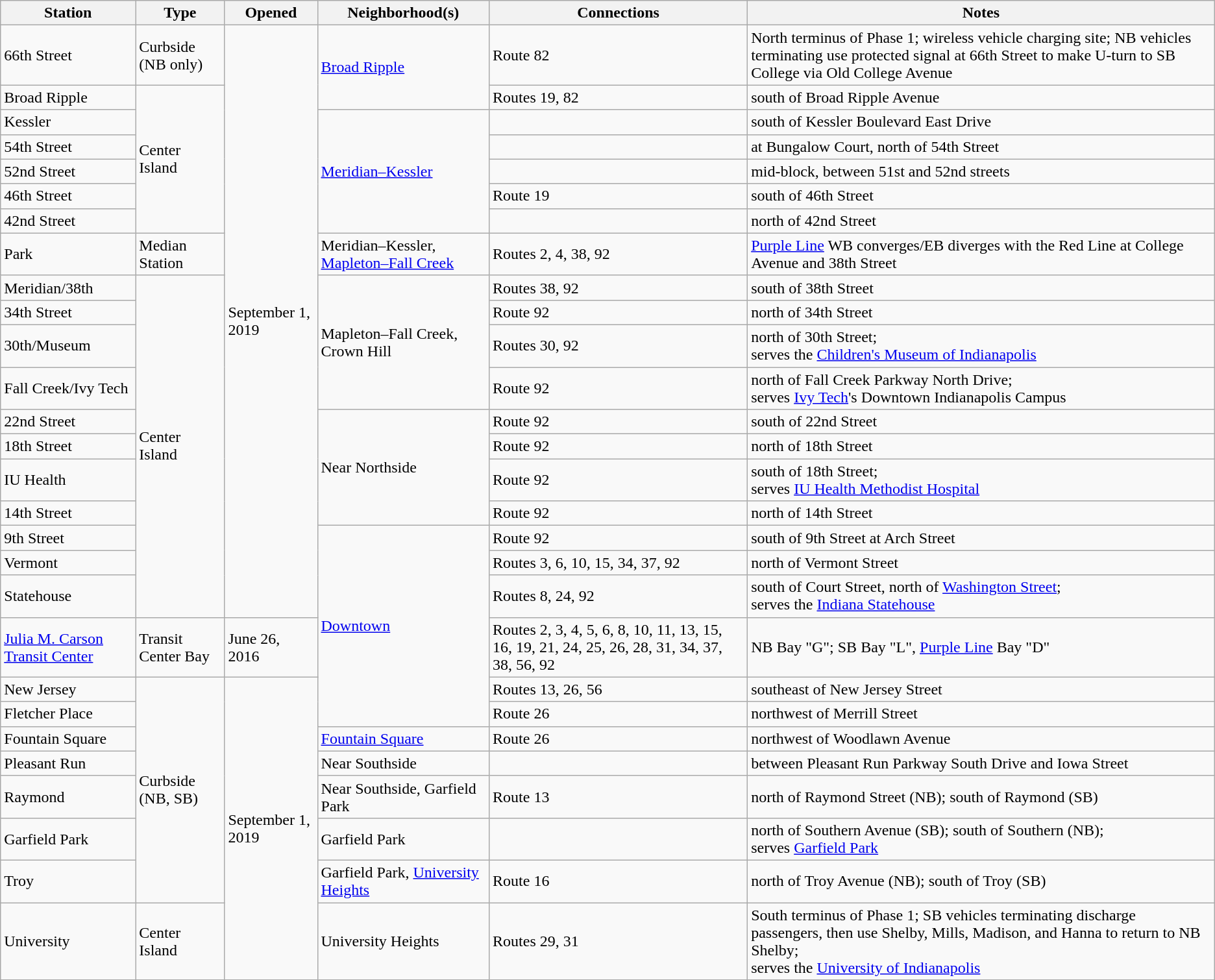<table class="wikitable">
<tr>
<th colspan="1">Station</th>
<th rowspan="1">Type</th>
<th rowspan="1">Opened</th>
<th rowspan="1">Neighborhood(s)</th>
<th rowspan="1">Connections</th>
<th rowspan="1">Notes</th>
</tr>
<tr>
<td>66th Street</td>
<td>Curbside (NB only)</td>
<td rowspan="19">September 1, 2019</td>
<td rowspan="2"><a href='#'>Broad Ripple</a></td>
<td>Route 82</td>
<td>North terminus of Phase 1; wireless vehicle charging site; NB vehicles terminating use protected signal at 66th Street to make U-turn to SB College via Old College Avenue</td>
</tr>
<tr>
<td>Broad Ripple</td>
<td rowspan="6">Center Island</td>
<td>Routes 19, 82</td>
<td>south of Broad Ripple Avenue</td>
</tr>
<tr>
<td>Kessler</td>
<td rowspan="5"><a href='#'>Meridian–Kessler</a></td>
<td></td>
<td>south of Kessler Boulevard East Drive</td>
</tr>
<tr>
<td>54th Street</td>
<td></td>
<td>at Bungalow Court, north of 54th Street</td>
</tr>
<tr>
<td>52nd Street</td>
<td></td>
<td>mid-block, between 51st and 52nd streets</td>
</tr>
<tr>
<td>46th Street</td>
<td>Route 19</td>
<td>south of 46th Street</td>
</tr>
<tr>
<td>42nd Street</td>
<td></td>
<td>north of 42nd Street</td>
</tr>
<tr>
<td>Park</td>
<td>Median Station</td>
<td>Meridian–Kessler, <a href='#'>Mapleton–Fall Creek</a></td>
<td>Routes 2, 4, 38, 92</td>
<td><a href='#'>Purple Line</a> WB converges/EB diverges with the Red Line at College Avenue and 38th Street</td>
</tr>
<tr>
<td>Meridian/38th</td>
<td rowspan="11">Center Island</td>
<td rowspan="4">Mapleton–Fall Creek, Crown Hill</td>
<td>Routes 38, 92</td>
<td>south of 38th Street</td>
</tr>
<tr>
<td>34th Street</td>
<td>Route 92</td>
<td>north of 34th Street</td>
</tr>
<tr>
<td>30th/Museum</td>
<td>Routes 30, 92</td>
<td>north of 30th Street;<br>serves the <a href='#'>Children's Museum of Indianapolis</a></td>
</tr>
<tr>
<td>Fall Creek/Ivy Tech</td>
<td>Route 92</td>
<td>north of Fall Creek Parkway North Drive;<br>serves <a href='#'>Ivy Tech</a>'s Downtown Indianapolis Campus</td>
</tr>
<tr>
<td>22nd Street</td>
<td rowspan="4">Near Northside</td>
<td>Route 92</td>
<td>south of 22nd Street</td>
</tr>
<tr>
<td>18th Street</td>
<td>Route 92</td>
<td>north of 18th Street</td>
</tr>
<tr>
<td>IU Health</td>
<td>Route 92</td>
<td>south of 18th Street;<br>serves <a href='#'>IU Health Methodist Hospital</a></td>
</tr>
<tr>
<td>14th Street</td>
<td>Route 92</td>
<td>north of 14th Street</td>
</tr>
<tr>
<td>9th Street</td>
<td rowspan="6"><a href='#'>Downtown</a></td>
<td>Route 92</td>
<td>south of 9th Street at Arch Street</td>
</tr>
<tr>
<td>Vermont</td>
<td>Routes 3, 6, 10, 15, 34, 37, 92</td>
<td>north of Vermont Street</td>
</tr>
<tr>
<td>Statehouse</td>
<td>Routes 8, 24, 92</td>
<td>south of Court Street, north of <a href='#'>Washington Street</a>;<br>serves the <a href='#'>Indiana Statehouse</a></td>
</tr>
<tr>
<td><a href='#'>Julia M. Carson Transit Center</a></td>
<td>Transit Center Bay</td>
<td>June 26, 2016</td>
<td>Routes 2, 3, 4, 5, 6, 8, 10, 11, 13, 15, 16, 19, 21, 24, 25, 26, 28, 31, 34, 37, 38, 56, 92</td>
<td>NB Bay "G"; SB Bay "L", <a href='#'>Purple Line</a> Bay "D"</td>
</tr>
<tr>
<td>New Jersey</td>
<td rowspan="7">Curbside (NB, SB)</td>
<td rowspan="8">September 1, 2019</td>
<td>Routes 13, 26, 56</td>
<td>southeast of New Jersey Street</td>
</tr>
<tr>
<td>Fletcher Place</td>
<td>Route 26</td>
<td>northwest of Merrill Street</td>
</tr>
<tr>
<td>Fountain Square</td>
<td><a href='#'>Fountain Square</a></td>
<td>Route 26</td>
<td>northwest of Woodlawn Avenue</td>
</tr>
<tr>
<td>Pleasant Run</td>
<td>Near Southside</td>
<td></td>
<td>between Pleasant Run Parkway South Drive and Iowa Street</td>
</tr>
<tr>
<td>Raymond</td>
<td>Near Southside, Garfield Park</td>
<td>Route 13</td>
<td>north of Raymond Street (NB); south of Raymond (SB)</td>
</tr>
<tr>
<td>Garfield Park</td>
<td>Garfield Park</td>
<td></td>
<td>north of Southern Avenue (SB); south of Southern (NB);<br>serves <a href='#'>Garfield Park</a></td>
</tr>
<tr>
<td>Troy</td>
<td>Garfield Park, <a href='#'>University Heights</a></td>
<td>Route 16</td>
<td>north of Troy Avenue (NB); south of Troy (SB)</td>
</tr>
<tr>
<td>University</td>
<td>Center Island</td>
<td>University Heights</td>
<td>Routes 29, 31</td>
<td>South terminus of Phase 1; SB vehicles terminating discharge passengers, then use Shelby, Mills, Madison, and Hanna to return to NB Shelby;<br>serves the <a href='#'>University of Indianapolis</a></td>
</tr>
</table>
